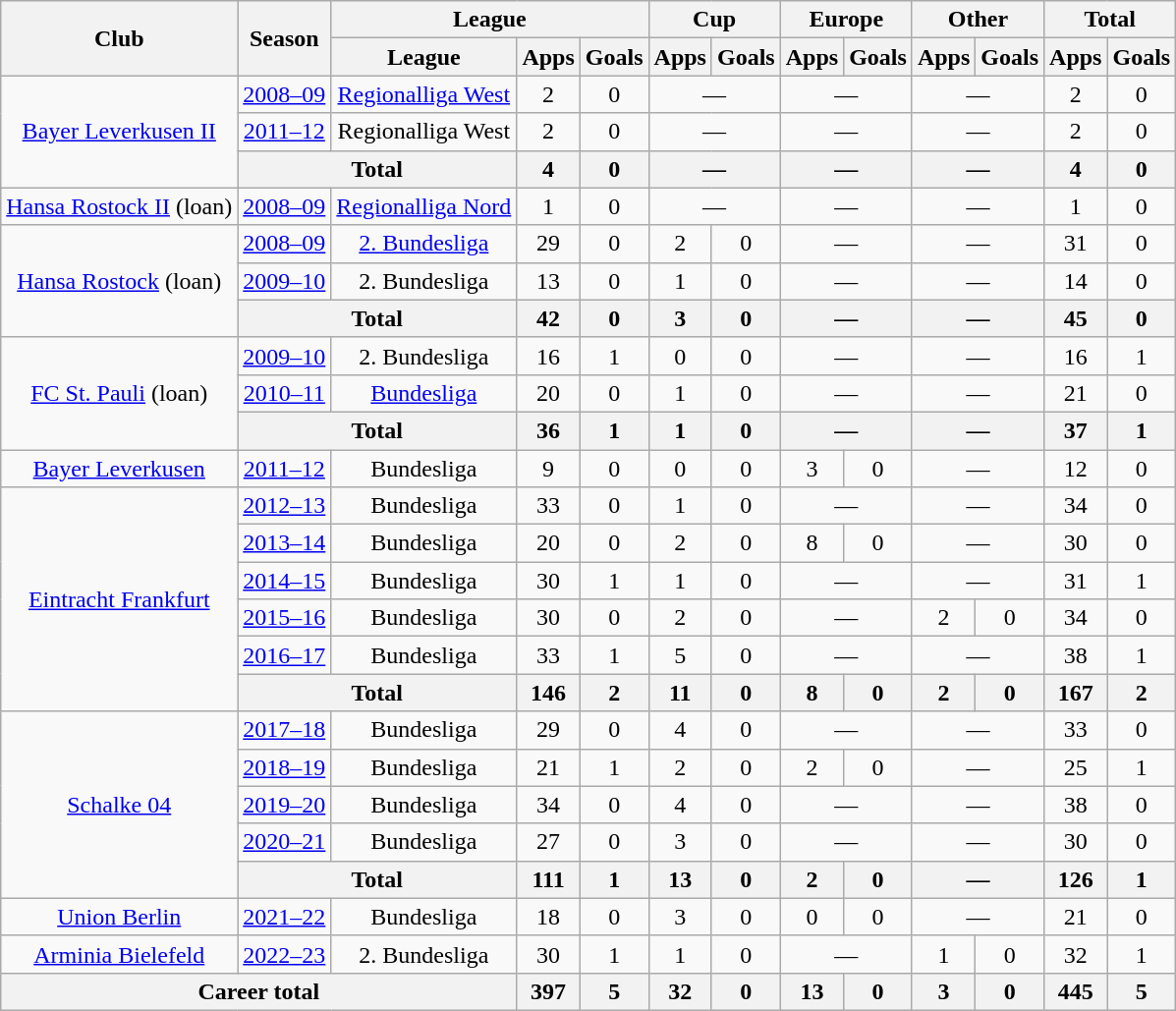<table class="wikitable" style="text-align: center">
<tr>
<th rowspan="2">Club</th>
<th rowspan="2">Season</th>
<th colspan="3">League</th>
<th colspan="2">Cup</th>
<th colspan="2">Europe</th>
<th colspan="2">Other</th>
<th colspan="2">Total</th>
</tr>
<tr>
<th>League</th>
<th>Apps</th>
<th>Goals</th>
<th>Apps</th>
<th>Goals</th>
<th>Apps</th>
<th>Goals</th>
<th>Apps</th>
<th>Goals</th>
<th>Apps</th>
<th>Goals</th>
</tr>
<tr>
<td rowspan=3><a href='#'>Bayer Leverkusen II</a></td>
<td><a href='#'>2008–09</a></td>
<td><a href='#'>Regionalliga West</a></td>
<td>2</td>
<td>0</td>
<td colspan=2>—</td>
<td colspan=2>—</td>
<td colspan=2>—</td>
<td>2</td>
<td>0</td>
</tr>
<tr>
<td><a href='#'>2011–12</a></td>
<td>Regionalliga West</td>
<td>2</td>
<td>0</td>
<td colspan=2>—</td>
<td colspan=2>—</td>
<td colspan=2>—</td>
<td>2</td>
<td>0</td>
</tr>
<tr>
<th colspan="2">Total</th>
<th>4</th>
<th>0</th>
<th colspan=2>—</th>
<th colspan=2>—</th>
<th colspan=2>—</th>
<th>4</th>
<th>0</th>
</tr>
<tr>
<td><a href='#'>Hansa Rostock II</a> (loan)</td>
<td><a href='#'>2008–09</a></td>
<td><a href='#'>Regionalliga Nord</a></td>
<td>1</td>
<td>0</td>
<td colspan=2>—</td>
<td colspan=2>—</td>
<td colspan=2>—</td>
<td>1</td>
<td>0</td>
</tr>
<tr>
<td rowspan="3"><a href='#'>Hansa Rostock</a> (loan)</td>
<td><a href='#'>2008–09</a></td>
<td><a href='#'>2. Bundesliga</a></td>
<td>29</td>
<td>0</td>
<td>2</td>
<td>0</td>
<td colspan=2>—</td>
<td colspan=2>—</td>
<td>31</td>
<td>0</td>
</tr>
<tr>
<td><a href='#'>2009–10</a></td>
<td>2. Bundesliga</td>
<td>13</td>
<td>0</td>
<td>1</td>
<td>0</td>
<td colspan=2>—</td>
<td colspan=2>—</td>
<td>14</td>
<td>0</td>
</tr>
<tr>
<th colspan="2">Total</th>
<th>42</th>
<th>0</th>
<th>3</th>
<th>0</th>
<th colspan=2>—</th>
<th colspan=2>—</th>
<th>45</th>
<th>0</th>
</tr>
<tr>
<td rowspan="3"><a href='#'>FC St. Pauli</a> (loan)</td>
<td><a href='#'>2009–10</a></td>
<td>2. Bundesliga</td>
<td>16</td>
<td>1</td>
<td>0</td>
<td>0</td>
<td colspan=2>—</td>
<td colspan=2>—</td>
<td>16</td>
<td>1</td>
</tr>
<tr>
<td><a href='#'>2010–11</a></td>
<td><a href='#'>Bundesliga</a></td>
<td>20</td>
<td>0</td>
<td>1</td>
<td>0</td>
<td colspan=2>—</td>
<td colspan=2>—</td>
<td>21</td>
<td>0</td>
</tr>
<tr>
<th colspan="2">Total</th>
<th>36</th>
<th>1</th>
<th>1</th>
<th>0</th>
<th colspan=2>—</th>
<th colspan=2>—</th>
<th>37</th>
<th>1</th>
</tr>
<tr>
<td><a href='#'>Bayer Leverkusen</a></td>
<td><a href='#'>2011–12</a></td>
<td>Bundesliga</td>
<td>9</td>
<td>0</td>
<td>0</td>
<td>0</td>
<td>3</td>
<td>0</td>
<td colspan=2>—</td>
<td>12</td>
<td>0</td>
</tr>
<tr>
<td rowspan="6"><a href='#'>Eintracht Frankfurt</a></td>
<td><a href='#'>2012–13</a></td>
<td>Bundesliga</td>
<td>33</td>
<td>0</td>
<td>1</td>
<td>0</td>
<td colspan=2>—</td>
<td colspan=2>—</td>
<td>34</td>
<td>0</td>
</tr>
<tr>
<td><a href='#'>2013–14</a></td>
<td>Bundesliga</td>
<td>20</td>
<td>0</td>
<td>2</td>
<td>0</td>
<td>8</td>
<td>0</td>
<td colspan=2>—</td>
<td>30</td>
<td>0</td>
</tr>
<tr>
<td><a href='#'>2014–15</a></td>
<td>Bundesliga</td>
<td>30</td>
<td>1</td>
<td>1</td>
<td>0</td>
<td colspan=2>—</td>
<td colspan=2>—</td>
<td>31</td>
<td>1</td>
</tr>
<tr>
<td><a href='#'>2015–16</a></td>
<td>Bundesliga</td>
<td>30</td>
<td>0</td>
<td>2</td>
<td>0</td>
<td colspan=2>—</td>
<td>2</td>
<td>0</td>
<td>34</td>
<td>0</td>
</tr>
<tr>
<td><a href='#'>2016–17</a></td>
<td>Bundesliga</td>
<td>33</td>
<td>1</td>
<td>5</td>
<td>0</td>
<td colspan=2>—</td>
<td colspan=2>—</td>
<td>38</td>
<td>1</td>
</tr>
<tr>
<th colspan="2">Total</th>
<th>146</th>
<th>2</th>
<th>11</th>
<th>0</th>
<th>8</th>
<th>0</th>
<th>2</th>
<th>0</th>
<th>167</th>
<th>2</th>
</tr>
<tr>
<td rowspan="5"><a href='#'>Schalke 04</a></td>
<td><a href='#'>2017–18</a></td>
<td>Bundesliga</td>
<td>29</td>
<td>0</td>
<td>4</td>
<td>0</td>
<td colspan=2>—</td>
<td colspan=2>—</td>
<td>33</td>
<td>0</td>
</tr>
<tr>
<td><a href='#'>2018–19</a></td>
<td>Bundesliga</td>
<td>21</td>
<td>1</td>
<td>2</td>
<td>0</td>
<td>2</td>
<td>0</td>
<td colspan=2>—</td>
<td>25</td>
<td>1</td>
</tr>
<tr>
<td><a href='#'>2019–20</a></td>
<td>Bundesliga</td>
<td>34</td>
<td>0</td>
<td>4</td>
<td>0</td>
<td colspan=2>—</td>
<td colspan=2>—</td>
<td>38</td>
<td>0</td>
</tr>
<tr>
<td><a href='#'>2020–21</a></td>
<td>Bundesliga</td>
<td>27</td>
<td>0</td>
<td>3</td>
<td>0</td>
<td colspan=2>—</td>
<td colspan=2>—</td>
<td>30</td>
<td>0</td>
</tr>
<tr>
<th colspan="2">Total</th>
<th>111</th>
<th>1</th>
<th>13</th>
<th>0</th>
<th>2</th>
<th>0</th>
<th colspan=2>—</th>
<th>126</th>
<th>1</th>
</tr>
<tr>
<td><a href='#'>Union Berlin</a></td>
<td><a href='#'>2021–22</a></td>
<td>Bundesliga</td>
<td>18</td>
<td>0</td>
<td>3</td>
<td>0</td>
<td>0</td>
<td>0</td>
<td colspan=2>—</td>
<td>21</td>
<td>0</td>
</tr>
<tr>
<td><a href='#'>Arminia Bielefeld</a></td>
<td><a href='#'>2022–23</a></td>
<td>2. Bundesliga</td>
<td>30</td>
<td>1</td>
<td>1</td>
<td>0</td>
<td colspan=2>—</td>
<td>1</td>
<td>0</td>
<td>32</td>
<td>1</td>
</tr>
<tr>
<th colspan="3">Career total</th>
<th>397</th>
<th>5</th>
<th>32</th>
<th>0</th>
<th>13</th>
<th>0</th>
<th>3</th>
<th>0</th>
<th>445</th>
<th>5</th>
</tr>
</table>
